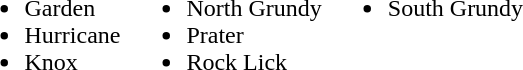<table border="0">
<tr>
<td valign="top"><br><ul><li>Garden</li><li>Hurricane</li><li>Knox</li></ul></td>
<td valign="top"><br><ul><li>North Grundy</li><li>Prater</li><li>Rock Lick</li></ul></td>
<td valign="top"><br><ul><li>South Grundy</li></ul></td>
</tr>
</table>
